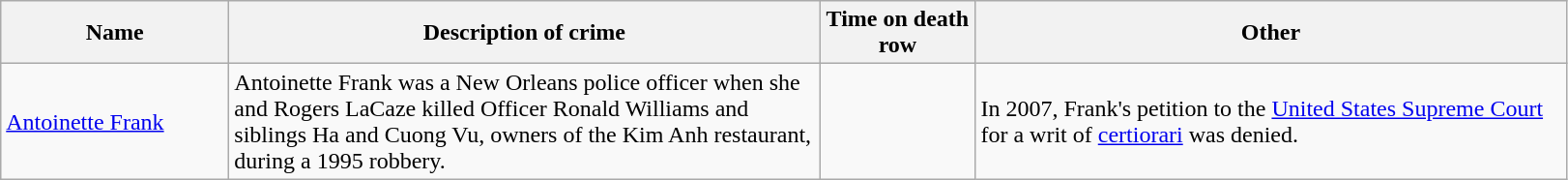<table class="wikitable sortable">
<tr>
<th style="width:150px;"><strong>Name</strong></th>
<th style="width:400px;"><strong>Description of crime</strong></th>
<th style="width:100px;"><strong>Time on death row</strong></th>
<th style="width:400px;"><strong>Other</strong></th>
</tr>
<tr>
<td><a href='#'>Antoinette Frank</a></td>
<td>Antoinette Frank was a New Orleans police officer when she and Rogers LaCaze killed Officer Ronald Williams and siblings Ha and Cuong Vu, owners of the Kim Anh restaurant, during a 1995 robbery.</td>
<td></td>
<td>In 2007, Frank's petition to the <a href='#'>United States Supreme Court</a> for a writ of <a href='#'>certiorari</a> was denied.</td>
</tr>
</table>
